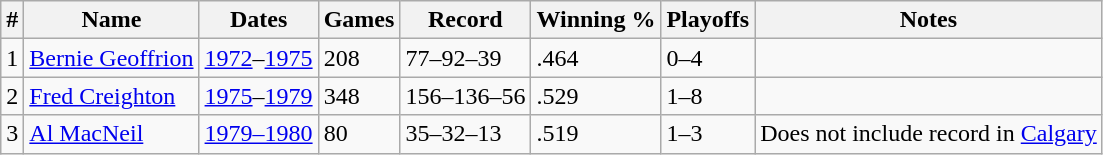<table class="wikitable">
<tr>
<th>#</th>
<th>Name</th>
<th>Dates</th>
<th>Games</th>
<th>Record</th>
<th>Winning %</th>
<th>Playoffs</th>
<th>Notes</th>
</tr>
<tr>
<td align=center>1</td>
<td><a href='#'>Bernie Geoffrion</a></td>
<td><a href='#'>1972</a>–<a href='#'>1975</a></td>
<td>208</td>
<td>77–92–39</td>
<td>.464</td>
<td>0–4</td>
<td></td>
</tr>
<tr>
<td align=center>2</td>
<td><a href='#'>Fred Creighton</a></td>
<td><a href='#'>1975</a>–<a href='#'>1979</a></td>
<td>348</td>
<td>156–136–56</td>
<td>.529</td>
<td>1–8</td>
<td></td>
</tr>
<tr>
<td align=center>3</td>
<td><a href='#'>Al MacNeil</a></td>
<td><a href='#'>1979–1980</a></td>
<td>80</td>
<td>35–32–13</td>
<td>.519</td>
<td>1–3</td>
<td>Does not include record in <a href='#'>Calgary</a></td>
</tr>
</table>
